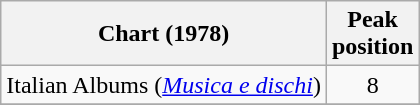<table class="wikitable">
<tr>
<th scope="col">Chart (1978)</th>
<th scope="col">Peak<br>position</th>
</tr>
<tr>
<td align="left">Italian Albums (<em><a href='#'>Musica e dischi</a></em>)</td>
<td align="center">8</td>
</tr>
<tr>
</tr>
</table>
